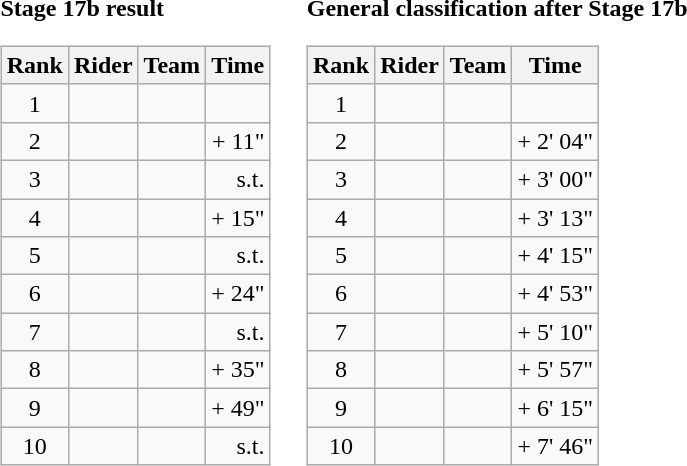<table>
<tr>
<td><strong>Stage 17b result</strong><br><table class="wikitable">
<tr>
<th scope="col">Rank</th>
<th scope="col">Rider</th>
<th scope="col">Team</th>
<th scope="col">Time</th>
</tr>
<tr>
<td style="text-align:center;">1</td>
<td></td>
<td></td>
<td style="text-align:right;"></td>
</tr>
<tr>
<td style="text-align:center;">2</td>
<td></td>
<td></td>
<td style="text-align:right;">+ 11"</td>
</tr>
<tr>
<td style="text-align:center;">3</td>
<td></td>
<td></td>
<td style="text-align:right;">s.t.</td>
</tr>
<tr>
<td style="text-align:center;">4</td>
<td></td>
<td></td>
<td style="text-align:right;">+ 15"</td>
</tr>
<tr>
<td style="text-align:center;">5</td>
<td></td>
<td></td>
<td style="text-align:right;">s.t.</td>
</tr>
<tr>
<td style="text-align:center;">6</td>
<td></td>
<td></td>
<td style="text-align:right;">+ 24"</td>
</tr>
<tr>
<td style="text-align:center;">7</td>
<td></td>
<td></td>
<td style="text-align:right;">s.t.</td>
</tr>
<tr>
<td style="text-align:center;">8</td>
<td></td>
<td></td>
<td style="text-align:right;">+ 35"</td>
</tr>
<tr>
<td style="text-align:center;">9</td>
<td></td>
<td></td>
<td style="text-align:right;">+ 49"</td>
</tr>
<tr>
<td style="text-align:center;">10</td>
<td></td>
<td></td>
<td style="text-align:right;">s.t.</td>
</tr>
</table>
</td>
<td></td>
<td><strong>General classification after Stage 17b</strong><br><table class="wikitable">
<tr>
<th scope="col">Rank</th>
<th scope="col">Rider</th>
<th scope="col">Team</th>
<th scope="col">Time</th>
</tr>
<tr>
<td style="text-align:center;">1</td>
<td></td>
<td></td>
<td style="text-align:right;"></td>
</tr>
<tr>
<td style="text-align:center;">2</td>
<td></td>
<td></td>
<td style="text-align:right;">+ 2' 04"</td>
</tr>
<tr>
<td style="text-align:center;">3</td>
<td></td>
<td></td>
<td style="text-align:right;">+ 3' 00"</td>
</tr>
<tr>
<td style="text-align:center;">4</td>
<td></td>
<td></td>
<td style="text-align:right;">+ 3' 13"</td>
</tr>
<tr>
<td style="text-align:center;">5</td>
<td></td>
<td></td>
<td style="text-align:right;">+ 4' 15"</td>
</tr>
<tr>
<td style="text-align:center;">6</td>
<td></td>
<td></td>
<td style="text-align:right;">+ 4' 53"</td>
</tr>
<tr>
<td style="text-align:center;">7</td>
<td></td>
<td></td>
<td style="text-align:right;">+ 5' 10"</td>
</tr>
<tr>
<td style="text-align:center;">8</td>
<td></td>
<td></td>
<td style="text-align:right;">+ 5' 57"</td>
</tr>
<tr>
<td style="text-align:center;">9</td>
<td></td>
<td></td>
<td style="text-align:right;">+ 6' 15"</td>
</tr>
<tr>
<td style="text-align:center;">10</td>
<td></td>
<td></td>
<td style="text-align:right;">+ 7' 46"</td>
</tr>
</table>
</td>
</tr>
</table>
